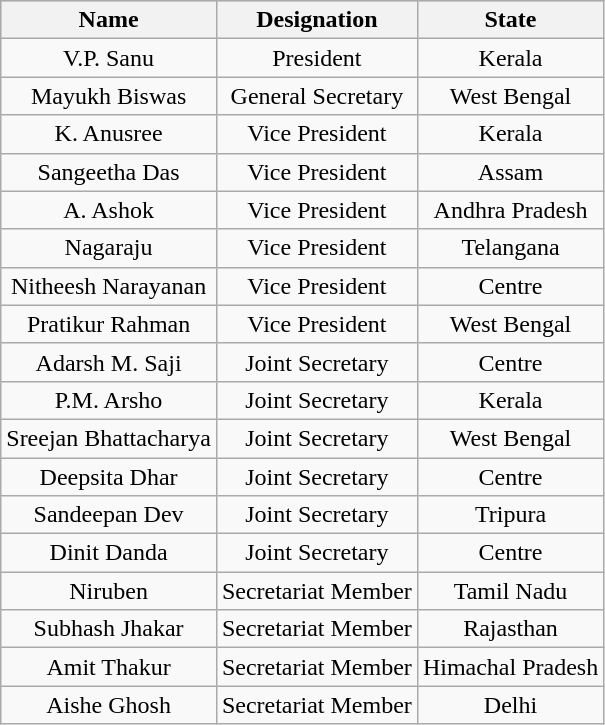<table class="wikitable">
<tr style="background:#ccc; text-align:center;">
<th>Name</th>
<th>Designation</th>
<th>State</th>
</tr>
<tr style="vertical-align: middle; text-align: center;">
<td>V.P. Sanu</td>
<td>President</td>
<td>Kerala</td>
</tr>
<tr style="vertical-align: middle; text-align: center;">
<td>Mayukh Biswas</td>
<td>General Secretary</td>
<td>West Bengal</td>
</tr>
<tr style="vertical-align: middle; text-align: center;">
<td>K. Anusree</td>
<td>Vice President</td>
<td>Kerala</td>
</tr>
<tr style="vertical-align: middle; text-align: center;">
<td>Sangeetha Das</td>
<td>Vice President</td>
<td>Assam</td>
</tr>
<tr style="vertical-align: middle; text-align: center;">
<td>A. Ashok</td>
<td>Vice President</td>
<td>Andhra Pradesh</td>
</tr>
<tr style="vertical-align: middle; text-align: center;">
<td>Nagaraju</td>
<td>Vice President</td>
<td>Telangana</td>
</tr>
<tr style="vertical-align: middle; text-align: center;">
<td>Nitheesh Narayanan</td>
<td>Vice President</td>
<td>Centre</td>
</tr>
<tr style="vertical-align: middle; text-align: center;">
<td>Pratikur Rahman</td>
<td>Vice President</td>
<td>West Bengal</td>
</tr>
<tr style="vertical-align: middle; text-align: center;">
<td>Adarsh M. Saji</td>
<td>Joint Secretary</td>
<td>Centre</td>
</tr>
<tr style="vertical-align: middle; text-align: center;">
<td>P.M. Arsho</td>
<td>Joint Secretary</td>
<td>Kerala</td>
</tr>
<tr style="vertical-align: middle; text-align: center;">
<td>Sreejan Bhattacharya</td>
<td>Joint Secretary</td>
<td>West Bengal</td>
</tr>
<tr style="vertical-align: middle; text-align: center;">
<td>Deepsita Dhar</td>
<td>Joint Secretary</td>
<td>Centre</td>
</tr>
<tr style="vertical-align: middle; text-align: center;">
<td>Sandeepan Dev</td>
<td>Joint Secretary</td>
<td>Tripura</td>
</tr>
<tr style="vertical-align: middle; text-align: center;">
<td>Dinit Danda</td>
<td>Joint Secretary</td>
<td>Centre</td>
</tr>
<tr style="vertical-align: middle; text-align: center;">
<td>Niruben</td>
<td>Secretariat Member</td>
<td>Tamil Nadu</td>
</tr>
<tr style="vertical-align: middle; text-align: center;">
<td>Subhash Jhakar</td>
<td>Secretariat Member</td>
<td>Rajasthan</td>
</tr>
<tr style="vertical-align: middle; text-align: center;">
<td>Amit Thakur</td>
<td>Secretariat Member</td>
<td>Himachal Pradesh</td>
</tr>
<tr style="vertical-align: middle; text-align: center;">
<td>Aishe Ghosh</td>
<td>Secretariat Member</td>
<td>Delhi</td>
</tr>
</table>
